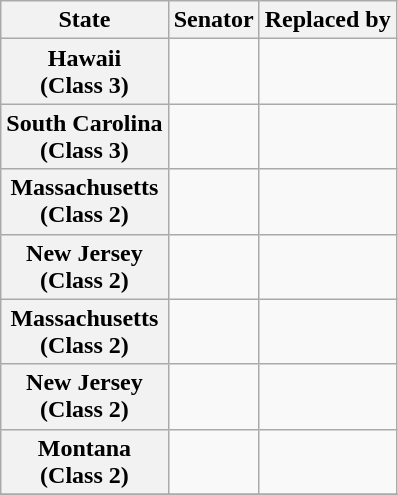<table class="wikitable sortable plainrowheaders">
<tr>
<th scope="col">State</th>
<th scope="col">Senator</th>
<th scope="col">Replaced by</th>
</tr>
<tr>
<th>Hawaii<br>(Class 3)</th>
<td></td>
<td></td>
</tr>
<tr>
<th>South Carolina<br>(Class 3)</th>
<td></td>
<td></td>
</tr>
<tr>
<th>Massachusetts<br>(Class 2)</th>
<td></td>
<td></td>
</tr>
<tr>
<th>New Jersey<br>(Class 2)</th>
<td></td>
<td></td>
</tr>
<tr>
<th>Massachusetts<br>(Class 2)</th>
<td></td>
<td></td>
</tr>
<tr>
<th>New Jersey<br>(Class 2)</th>
<td></td>
<td></td>
</tr>
<tr>
<th>Montana<br>(Class 2)</th>
<td></td>
<td></td>
</tr>
<tr>
</tr>
</table>
